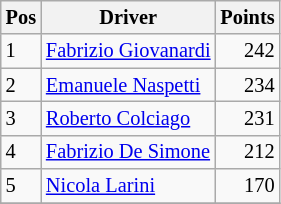<table class="wikitable" style="font-size: 85%;">
<tr>
<th>Pos</th>
<th>Driver</th>
<th>Points</th>
</tr>
<tr>
<td>1</td>
<td> <a href='#'>Fabrizio Giovanardi</a></td>
<td align="right">242</td>
</tr>
<tr>
<td>2</td>
<td> <a href='#'>Emanuele Naspetti</a></td>
<td align="right">234</td>
</tr>
<tr>
<td>3</td>
<td> <a href='#'>Roberto Colciago</a></td>
<td align="right">231</td>
</tr>
<tr>
<td>4</td>
<td> <a href='#'>Fabrizio De Simone</a></td>
<td align="right">212</td>
</tr>
<tr>
<td>5</td>
<td> <a href='#'>Nicola Larini</a></td>
<td align="right">170</td>
</tr>
<tr>
</tr>
</table>
